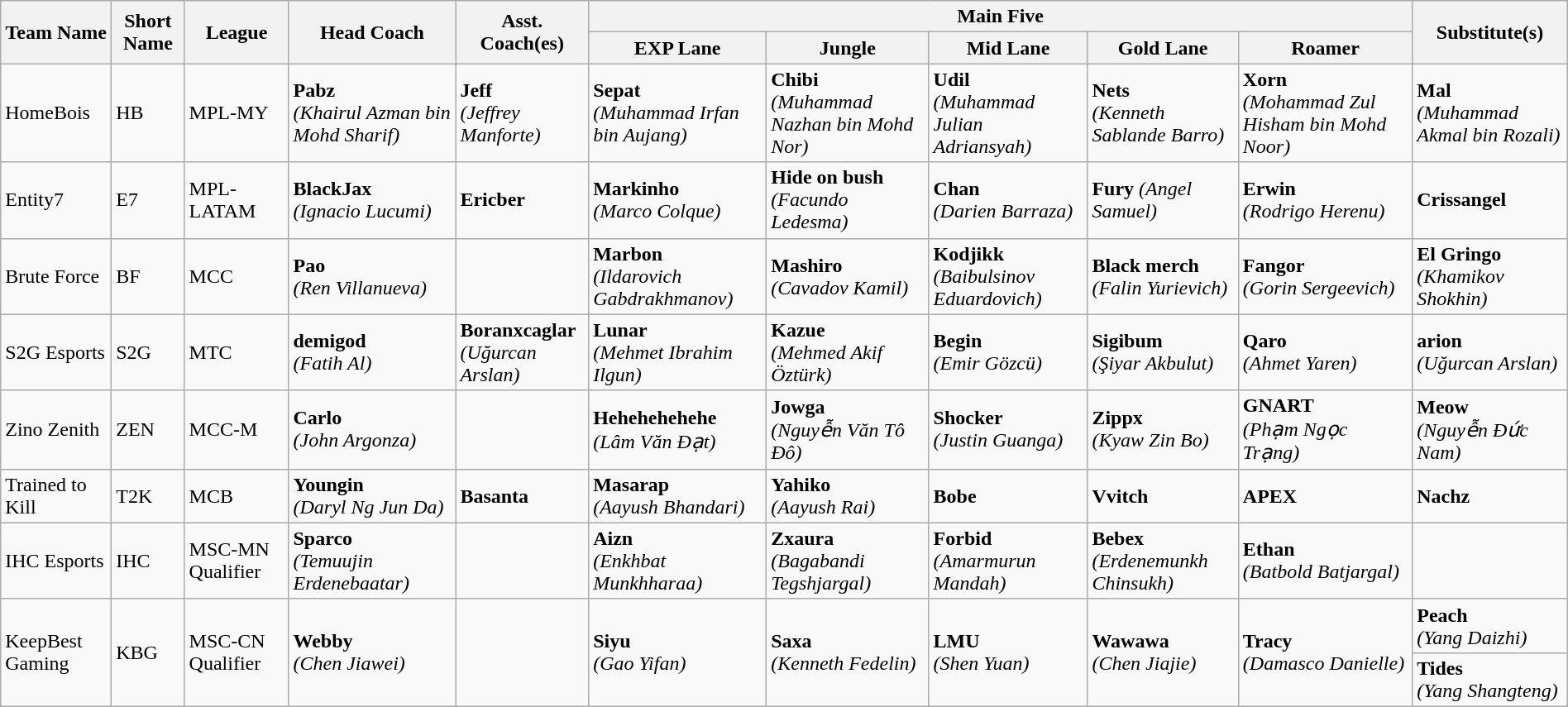<table class="wikitable" style="text-align: margin-left: auto; margin-right:auto;">
<tr>
<th rowspan="2">Team Name</th>
<th rowspan="2">Short Name</th>
<th rowspan="2">League</th>
<th rowspan="2">Head Coach</th>
<th rowspan="2">Asst. Coach(es)</th>
<th colspan="5">Main Five</th>
<th rowspan="2">Substitute(s)</th>
</tr>
<tr>
<th>EXP Lane</th>
<th>Jungle</th>
<th>Mid Lane</th>
<th>Gold Lane</th>
<th>Roamer</th>
</tr>
<tr>
<td> HomeBois</td>
<td>HB</td>
<td>MPL-MY</td>
<td> <strong>Pabz</strong><br><em>(Khairul Azman bin Mohd Sharif)</em></td>
<td> <strong>Jeff</strong><br><em>(Jeffrey Manforte)</em></td>
<td> <strong>Sepat</strong><br><em>(Muhammad Irfan bin Aujang)</em></td>
<td> <strong>Chibi</strong><br><em>(Muhammad Nazhan bin Mohd Nor)</em></td>
<td> <strong>Udil</strong><br><em>(Muhammad Julian Adriansyah)</em></td>
<td> <strong>Nets</strong><br><em>(Kenneth Sablande Barro)</em></td>
<td> <strong>Xorn</strong><br><em>(Mohammad Zul Hisham bin Mohd Noor)</em></td>
<td> <strong>Mal</strong><br><em>(Muhammad Akmal bin Rozali)</em></td>
</tr>
<tr>
<td> Entity7</td>
<td>E7</td>
<td>MPL-LATAM</td>
<td> <strong>BlackJax</strong><br><em>(Ignacio Lucumi)</em></td>
<td> <strong>Ericber</strong></td>
<td> <strong>Markinho</strong><br><em>(Marco Colque)</em></td>
<td> <strong>Hide on bush</strong><br><em>(Facundo Ledesma)</em></td>
<td> <strong>Chan</strong><br><em>(Darien Barraza)</em></td>
<td> <strong>Fury</strong> <em>(Angel Samuel)</em></td>
<td> <strong>Erwin</strong><br><em>(Rodrigo Herenu)</em></td>
<td> <strong>Crissangel</strong></td>
</tr>
<tr>
<td> Brute Force</td>
<td>BF</td>
<td>MCC</td>
<td> <strong>Pao</strong><br><em>(Ren Villanueva)</em></td>
<td style="text-align:center;"></td>
<td> <strong>Marbon</strong><br><em>(Ildarovich Gabdrakhmanov)</em></td>
<td> <strong>Mashiro</strong><br><em>(Cavadov Kamil)</em></td>
<td> <strong>Kodjikk</strong><br><em>(Baibulsinov Eduardovich)</em></td>
<td> <strong>Black merch</strong><br><em>(Falin Yurievich)</em></td>
<td> <strong>Fangor</strong><br><em>(Gorin Sergeevich)</em></td>
<td> <strong>El Gringo</strong><br><em>(Khamikov Shokhin)</em></td>
</tr>
<tr>
<td> S2G Esports</td>
<td>S2G</td>
<td>MTC</td>
<td> <strong>demigod</strong><br><em>(Fatih Al)</em></td>
<td> <strong>Boranxcaglar</strong><br><em>(Uğurcan Arslan)</em></td>
<td> <strong>Lunar</strong><br><em>(Mehmet Ibrahim Ilgun)</em></td>
<td> <strong>Kazue</strong><br><em>(Mehmed Akif Öztürk)</em></td>
<td> <strong>Begin</strong><br><em>(Emir Gözcü)</em></td>
<td> <strong>Sigibum</strong><br><em>(Şiyar Akbulut)</em></td>
<td> <strong>Qaro</strong><br><em>(Ahmet Yaren)</em></td>
<td> <strong>arion</strong><br><em>(Uğurcan Arslan)</em></td>
</tr>
<tr>
<td> Zino Zenith</td>
<td>ZEN</td>
<td>MCC-M</td>
<td> <strong>Carlo</strong><br><em>(John Argonza)</em></td>
<td style="text-align:center;"></td>
<td> <strong>Hehehehehehe</strong><br><em>(Lâm Văn Đạt)</em></td>
<td> <strong>Jowga</strong><br><em>(Nguyễn Văn Tô Đô)</em></td>
<td> <strong>Shocker</strong><br><em>(Justin Guanga)</em></td>
<td> <strong>Zippx</strong><br><em>(Kyaw Zin Bo)</em></td>
<td> <strong>GNART</strong><br><em>(Phạm Ngọc Trạng)</em></td>
<td> <strong>Meow</strong><br><em>(Nguyễn Đức Nam)</em></td>
</tr>
<tr>
<td> Trained to Kill</td>
<td>T2K</td>
<td>MCB</td>
<td> <strong>Youngin</strong><br><em>(Daryl Ng Jun Da)</em></td>
<td> <strong>Basanta</strong></td>
<td> <strong>Masarap</strong><br><em>(Aayush Bhandari)</em></td>
<td> <strong>Yahiko</strong><br><em>(Aayush Rai)</em></td>
<td> <strong>Bobe</strong></td>
<td> <strong>Vvitch</strong></td>
<td> <strong>APEX</strong></td>
<td> <strong>Nachz</strong></td>
</tr>
<tr>
<td> IHC Esports</td>
<td>IHC</td>
<td>MSC-MN Qualifier</td>
<td> <strong>Sparco</strong><br><em>(Temuujin Erdenebaatar)</em></td>
<td style="text-align:center;"></td>
<td> <strong>Aizn</strong><br><em>(Enkhbat Munkhharaa)</em></td>
<td> <strong>Zxaura</strong><br><em>(Bagabandi Tegshjargal)</em></td>
<td> <strong>Forbid</strong><br><em>(Amarmurun Mandah)</em></td>
<td> <strong>Bebex</strong><br><em>(Erdenemunkh Chinsukh)</em></td>
<td> <strong>Ethan</strong><br><em>(Batbold Batjargal)</em></td>
<td style="text-align:center;"></td>
</tr>
<tr>
<td rowspan="2"> KeepBest Gaming</td>
<td rowspan="2">KBG</td>
<td rowspan="2">MSC-CN Qualifier</td>
<td rowspan="2"><strong></strong> <strong>Webby</strong><br><em>(Chen Jiawei)</em></td>
<td rowspan="2" style="text-align:center;"></td>
<td rowspan="2"><strong></strong> <strong>Siyu</strong><br><em>(Gao Yifan)</em></td>
<td rowspan="2"> <strong>Saxa</strong><br><em>(Kenneth Fedelin)</em></td>
<td rowspan="2"><strong></strong> <strong>LMU</strong><br><em>(Shen Yuan)</em></td>
<td rowspan="2"><strong></strong> <strong>Wawawa</strong><br><em>(Chen Jiajie)</em></td>
<td rowspan="2"> <strong>Tracy</strong><br><em>(Damasco Danielle)</em></td>
<td><strong></strong> <strong>Peach</strong><br><em>(Yang Daizhi)</em></td>
</tr>
<tr>
<td><strong></strong> <strong>Tides</strong><br><em>(Yang Shangteng)</em></td>
</tr>
</table>
